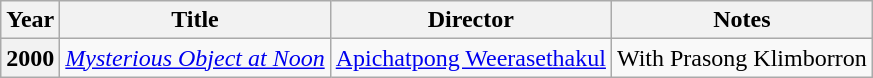<table class="wikitable">
<tr>
<th>Year</th>
<th>Title</th>
<th>Director</th>
<th>Notes</th>
</tr>
<tr>
<th>2000</th>
<td><em><a href='#'>Mysterious Object at Noon</a></em></td>
<td><a href='#'>Apichatpong Weerasethakul</a></td>
<td>With Prasong Klimborron</td>
</tr>
</table>
